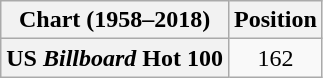<table class="wikitable plainrowheaders" style="text-align:center">
<tr>
<th scope="col">Chart (1958–2018)</th>
<th scope="col">Position</th>
</tr>
<tr>
<th scope="row">US <em>Billboard</em> Hot 100</th>
<td>162</td>
</tr>
</table>
